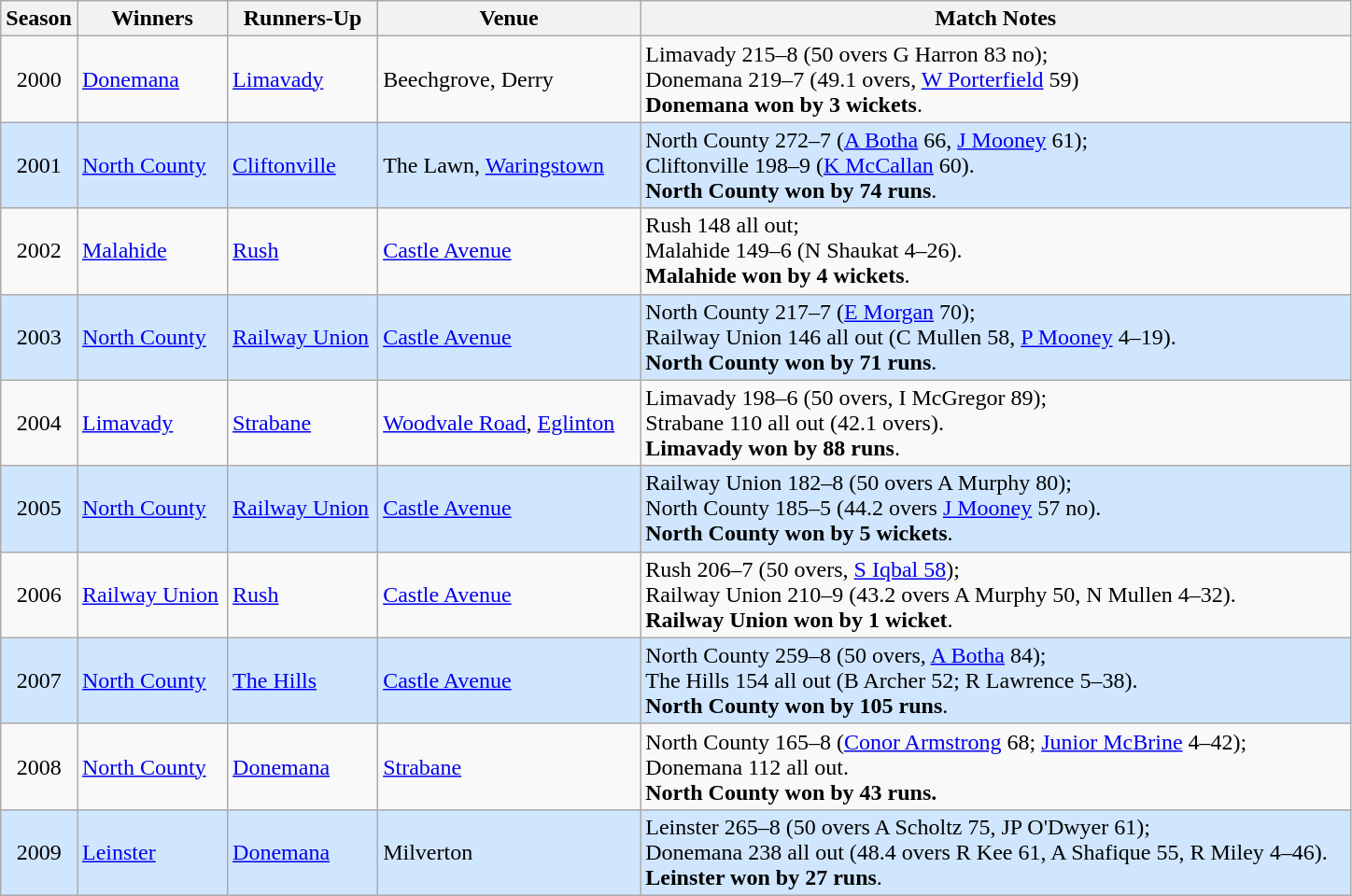<table class="wikitable">
<tr>
<th>Season</th>
<th style="width:100px;">Winners</th>
<th style="width:100px;">Runners-Up</th>
<th style="width:180px;">Venue</th>
<th style="width:500px;">Match Notes</th>
</tr>
<tr>
<td style="text-align:center;">2000</td>
<td><a href='#'>Donemana</a></td>
<td><a href='#'>Limavady</a></td>
<td>Beechgrove, Derry</td>
<td>Limavady 215–8 (50 overs G Harron 83 no);<br>Donemana 219–7 (49.1 overs, <a href='#'>W Porterfield</a> 59)<br><strong>Donemana won by 3 wickets</strong>.</td>
</tr>
<tr style="background: #D0E6FF;">
<td style="text-align:center;">2001</td>
<td><a href='#'>North County</a></td>
<td><a href='#'>Cliftonville</a></td>
<td>The Lawn, <a href='#'>Waringstown</a></td>
<td>North County 272–7 (<a href='#'>A Botha</a> 66, <a href='#'>J Mooney</a> 61);<br>Cliftonville 198–9 (<a href='#'>K McCallan</a> 60).<br><strong>North County won by 74 runs</strong>.</td>
</tr>
<tr>
<td style="text-align:center;">2002</td>
<td><a href='#'>Malahide</a></td>
<td><a href='#'>Rush</a></td>
<td><a href='#'>Castle Avenue</a></td>
<td>Rush 148 all out;<br>Malahide 149–6 (N Shaukat 4–26).<br><strong>Malahide won by 4 wickets</strong>.</td>
</tr>
<tr style="background: #D0E6FF;">
<td style="text-align:center;">2003</td>
<td><a href='#'>North County</a></td>
<td><a href='#'>Railway Union</a></td>
<td><a href='#'>Castle Avenue</a></td>
<td>North County 217–7 (<a href='#'>E Morgan</a> 70);<br>Railway Union 146 all out (C Mullen 58, <a href='#'>P Mooney</a> 4–19).<br><strong>North County won by 71 runs</strong>.</td>
</tr>
<tr>
<td style="text-align:center;">2004</td>
<td><a href='#'>Limavady</a></td>
<td><a href='#'>Strabane</a></td>
<td><a href='#'>Woodvale Road</a>, <a href='#'>Eglinton</a></td>
<td>Limavady 198–6 (50 overs, I McGregor 89);<br>Strabane 110 all out (42.1 overs).<br><strong>Limavady won by 88 runs</strong>.</td>
</tr>
<tr style="background: #D0E6FF;">
<td style="text-align:center;">2005</td>
<td><a href='#'>North County</a></td>
<td><a href='#'>Railway Union</a></td>
<td><a href='#'>Castle Avenue</a></td>
<td>Railway Union 182–8 (50 overs A Murphy 80);<br>North County 185–5 (44.2 overs <a href='#'>J Mooney</a> 57 no).<br><strong>North County won by 5 wickets</strong>.</td>
</tr>
<tr>
<td style="text-align:center;">2006</td>
<td><a href='#'>Railway Union</a></td>
<td><a href='#'>Rush</a></td>
<td><a href='#'>Castle Avenue</a></td>
<td>Rush 206–7 (50 overs, <a href='#'>S Iqbal 58</a>);<br>Railway Union 210–9 (43.2 overs A Murphy 50, N Mullen 4–32).<br><strong>Railway Union won by 1 wicket</strong>.</td>
</tr>
<tr style="background: #D0E6FF;">
<td style="text-align:center;">2007</td>
<td><a href='#'>North County</a></td>
<td><a href='#'>The Hills</a></td>
<td><a href='#'>Castle Avenue</a></td>
<td>North County 259–8 (50 overs, <a href='#'>A Botha</a> 84);<br>The Hills 154 all out (B Archer 52; R Lawrence 5–38).<br><strong>North County won by 105 runs</strong>.</td>
</tr>
<tr>
<td style="text-align:center;">2008</td>
<td><a href='#'>North County</a></td>
<td><a href='#'>Donemana</a></td>
<td><a href='#'>Strabane</a></td>
<td>North County 165–8 (<a href='#'>Conor Armstrong</a> 68; <a href='#'>Junior McBrine</a> 4–42);<br>Donemana 112 all out.<br><strong>North County won by 43 runs.</strong></td>
</tr>
<tr style="background: #D0E6FF;">
<td style="text-align:center;">2009</td>
<td><a href='#'>Leinster</a></td>
<td><a href='#'>Donemana</a></td>
<td>Milverton</td>
<td>Leinster 265–8 (50 overs A Scholtz 75, JP O'Dwyer 61);<br>Donemana 238 all out (48.4 overs R Kee 61, A Shafique 55, R Miley 4–46).<br><strong>Leinster won by 27 runs</strong>.</td>
</tr>
</table>
